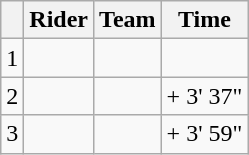<table class="wikitable">
<tr>
<th></th>
<th>Rider</th>
<th>Team</th>
<th>Time</th>
</tr>
<tr>
<td>1</td>
<td> </td>
<td></td>
<td align="right"></td>
</tr>
<tr>
<td>2</td>
<td></td>
<td></td>
<td align="right">+ 3' 37"</td>
</tr>
<tr>
<td>3</td>
<td></td>
<td></td>
<td align="right">+ 3' 59"</td>
</tr>
</table>
